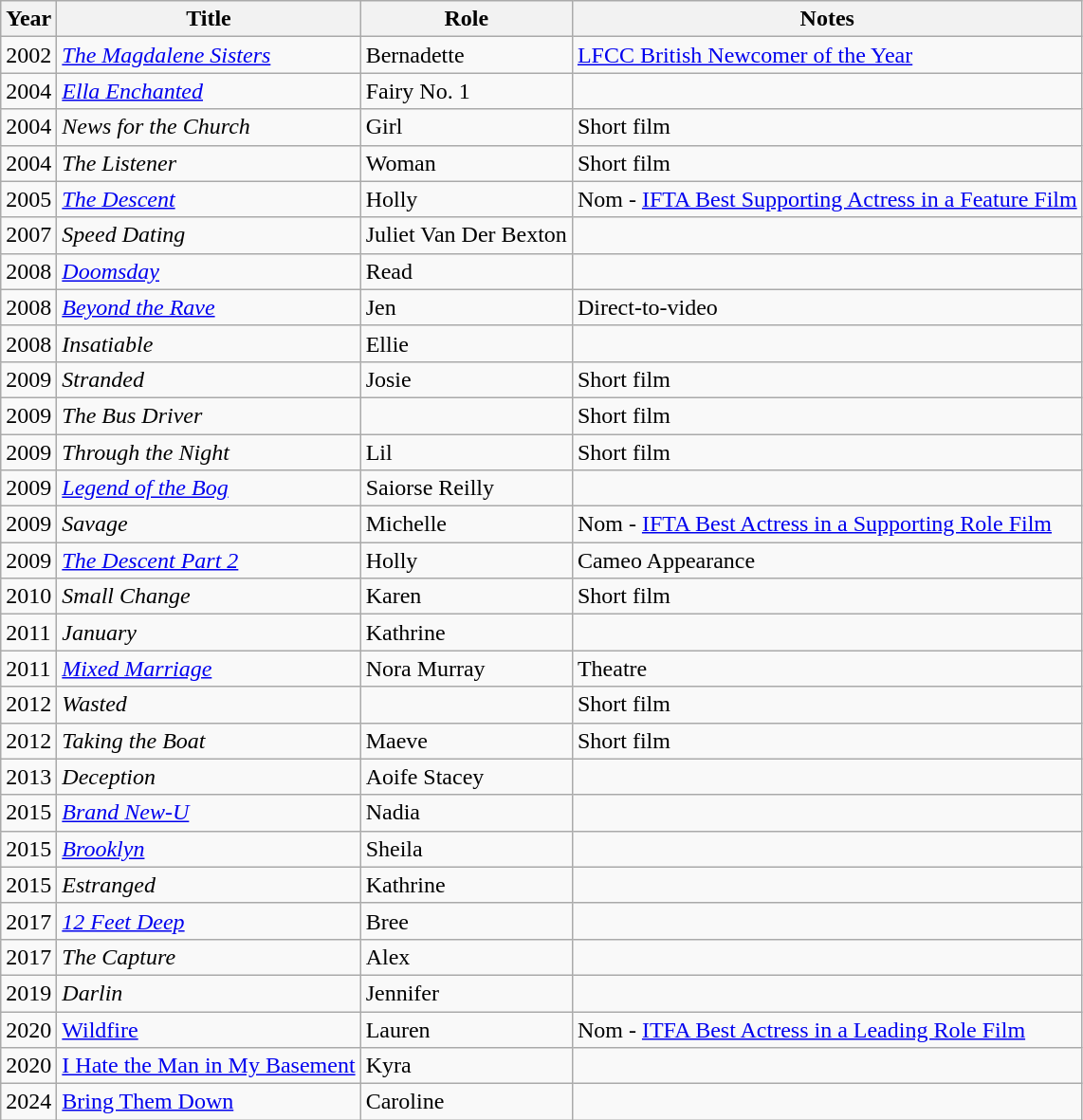<table class="wikitable sortable">
<tr>
<th>Year</th>
<th>Title</th>
<th>Role</th>
<th class="unsortable">Notes</th>
</tr>
<tr>
<td>2002</td>
<td><em><a href='#'>The Magdalene Sisters</a></em></td>
<td>Bernadette</td>
<td><a href='#'>LFCC British Newcomer of the Year</a></td>
</tr>
<tr>
<td>2004</td>
<td><em><a href='#'>Ella Enchanted</a></em></td>
<td>Fairy No. 1</td>
<td></td>
</tr>
<tr>
<td>2004</td>
<td><em>News for the Church</em></td>
<td>Girl</td>
<td>Short film</td>
</tr>
<tr>
<td>2004</td>
<td><em>The Listener</em></td>
<td>Woman</td>
<td>Short film</td>
</tr>
<tr>
<td>2005</td>
<td><em><a href='#'>The Descent</a></em></td>
<td>Holly</td>
<td>Nom - <a href='#'>IFTA Best Supporting Actress in a Feature Film</a></td>
</tr>
<tr>
<td>2007</td>
<td><em>Speed Dating</em></td>
<td>Juliet Van Der Bexton</td>
<td></td>
</tr>
<tr>
<td>2008</td>
<td><em><a href='#'>Doomsday</a></em></td>
<td>Read</td>
<td></td>
</tr>
<tr>
<td>2008</td>
<td><em><a href='#'>Beyond the Rave</a></em></td>
<td>Jen</td>
<td>Direct-to-video</td>
</tr>
<tr>
<td>2008</td>
<td><em>Insatiable</em></td>
<td>Ellie</td>
<td></td>
</tr>
<tr>
<td>2009</td>
<td><em>Stranded</em></td>
<td>Josie</td>
<td>Short film</td>
</tr>
<tr>
<td>2009</td>
<td><em>The Bus Driver</em></td>
<td></td>
<td>Short film</td>
</tr>
<tr>
<td>2009</td>
<td><em>Through the Night</em></td>
<td>Lil</td>
<td>Short film</td>
</tr>
<tr>
<td>2009</td>
<td><em><a href='#'>Legend of the Bog</a></em></td>
<td>Saiorse Reilly</td>
<td></td>
</tr>
<tr>
<td>2009</td>
<td><em>Savage</em></td>
<td>Michelle</td>
<td>Nom - <a href='#'>IFTA Best Actress in a Supporting Role Film</a></td>
</tr>
<tr>
<td>2009</td>
<td><em><a href='#'>The Descent Part 2</a></em></td>
<td>Holly</td>
<td>Cameo Appearance</td>
</tr>
<tr>
<td>2010</td>
<td><em>Small Change</em></td>
<td>Karen</td>
<td>Short film</td>
</tr>
<tr>
<td>2011</td>
<td><em>January</em></td>
<td>Kathrine</td>
<td></td>
</tr>
<tr>
<td>2011</td>
<td><em><a href='#'>Mixed Marriage</a></em></td>
<td>Nora Murray</td>
<td>Theatre</td>
</tr>
<tr>
<td>2012</td>
<td><em>Wasted</em></td>
<td></td>
<td>Short film</td>
</tr>
<tr>
<td>2012</td>
<td><em>Taking the Boat</em></td>
<td>Maeve</td>
<td>Short film</td>
</tr>
<tr>
<td>2013</td>
<td><em>Deception</em></td>
<td>Aoife Stacey</td>
<td></td>
</tr>
<tr>
<td>2015</td>
<td><em><a href='#'>Brand New-U</a></em></td>
<td>Nadia</td>
<td></td>
</tr>
<tr>
<td>2015</td>
<td><em><a href='#'>Brooklyn</a></em></td>
<td>Sheila</td>
<td></td>
</tr>
<tr>
<td>2015</td>
<td><em>Estranged</em></td>
<td>Kathrine</td>
<td></td>
</tr>
<tr>
<td>2017</td>
<td><em><a href='#'>12 Feet Deep</a></em></td>
<td>Bree</td>
<td></td>
</tr>
<tr>
<td>2017</td>
<td><em>The Capture</em></td>
<td>Alex</td>
<td></td>
</tr>
<tr>
<td>2019</td>
<td><em>Darlin<strong></td>
<td>Jennifer</td>
<td></td>
</tr>
<tr>
<td>2020</td>
<td></em><a href='#'>Wildfire</a><em></td>
<td>Lauren</td>
<td>Nom - <a href='#'>ITFA Best Actress in a Leading Role Film</a></td>
</tr>
<tr>
<td>2020</td>
<td></em><a href='#'>I Hate the Man in My Basement</a><em></td>
<td>Kyra</td>
<td></td>
</tr>
<tr>
<td>2024</td>
<td></em><a href='#'>Bring Them Down</a><em></td>
<td>Caroline</td>
<td></td>
</tr>
</table>
